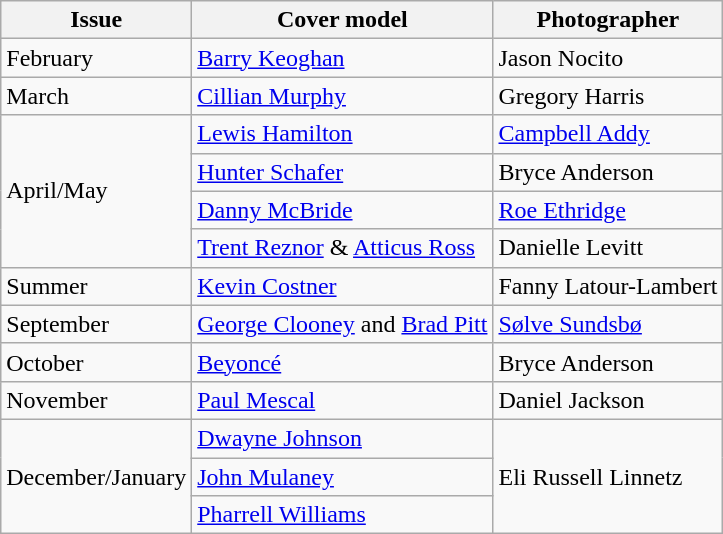<table class="sortable wikitable">
<tr>
<th>Issue</th>
<th>Cover model</th>
<th>Photographer</th>
</tr>
<tr>
<td>February</td>
<td><a href='#'>Barry Keoghan</a></td>
<td>Jason Nocito</td>
</tr>
<tr>
<td>March</td>
<td><a href='#'>Cillian Murphy</a></td>
<td>Gregory Harris</td>
</tr>
<tr>
<td rowspan=4>April/May</td>
<td><a href='#'>Lewis Hamilton</a></td>
<td><a href='#'>Campbell Addy</a></td>
</tr>
<tr>
<td><a href='#'>Hunter Schafer</a></td>
<td>Bryce Anderson</td>
</tr>
<tr>
<td><a href='#'>Danny McBride</a></td>
<td><a href='#'>Roe Ethridge</a></td>
</tr>
<tr>
<td><a href='#'>Trent Reznor</a> & <a href='#'>Atticus Ross</a></td>
<td>Danielle Levitt</td>
</tr>
<tr>
<td>Summer</td>
<td><a href='#'>Kevin Costner</a></td>
<td>Fanny Latour-Lambert</td>
</tr>
<tr>
<td>September</td>
<td><a href='#'>George Clooney</a> and <a href='#'>Brad Pitt</a></td>
<td><a href='#'>Sølve Sundsbø</a></td>
</tr>
<tr>
<td>October</td>
<td><a href='#'>Beyoncé</a></td>
<td>Bryce Anderson</td>
</tr>
<tr>
<td>November</td>
<td><a href='#'>Paul Mescal</a></td>
<td>Daniel Jackson</td>
</tr>
<tr>
<td rowspan="3">December/January</td>
<td><a href='#'>Dwayne Johnson</a></td>
<td rowspan="3">Eli Russell Linnetz</td>
</tr>
<tr>
<td><a href='#'>John Mulaney</a></td>
</tr>
<tr>
<td><a href='#'>Pharrell Williams</a></td>
</tr>
</table>
